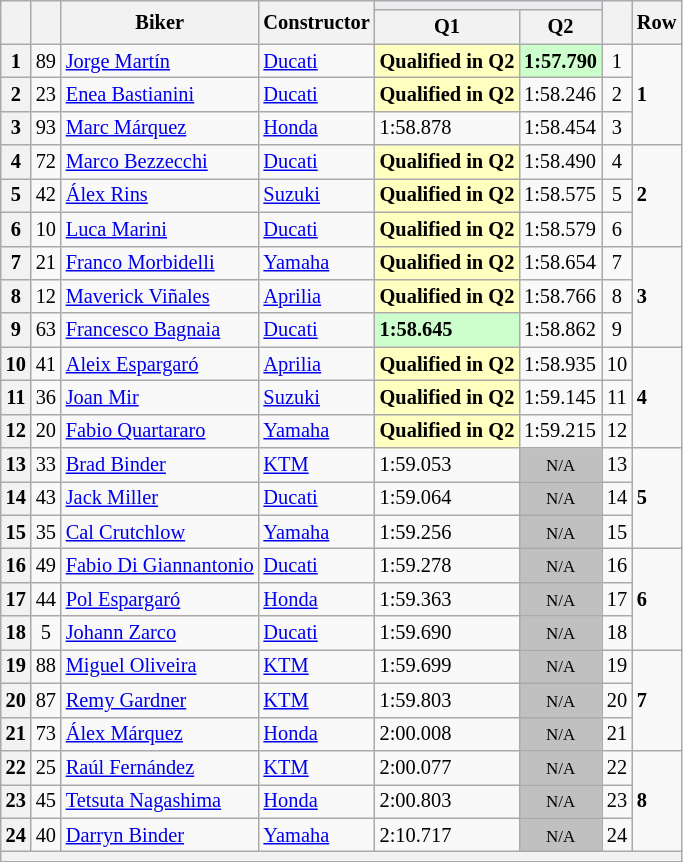<table class="wikitable sortable" style="font-size: 85%;">
<tr>
<th rowspan="2"></th>
<th rowspan="2"></th>
<th rowspan="2">Biker</th>
<th rowspan="2">Constructor</th>
<th colspan="2" style="background:#eaecf0; text-align:center;"></th>
<th rowspan="2"></th>
<th rowspan="2">Row</th>
</tr>
<tr>
<th scope="col">Q1</th>
<th scope="col">Q2</th>
</tr>
<tr>
<th scope="row">1</th>
<td align="center">89</td>
<td> <a href='#'>Jorge Martín</a></td>
<td><a href='#'>Ducati</a></td>
<td style="background:#ffffbf;"><strong>Qualified in Q2</strong></td>
<td style="background:#ccffcc;"><strong>1:57.790</strong></td>
<td align="center">1</td>
<td rowspan="3"><strong>1</strong></td>
</tr>
<tr>
<th scope="row">2</th>
<td align="center">23</td>
<td> <a href='#'>Enea Bastianini</a></td>
<td><a href='#'>Ducati</a></td>
<td style="background:#ffffbf;"><strong>Qualified in Q2</strong></td>
<td>1:58.246</td>
<td align="center">2</td>
</tr>
<tr>
<th scope="row">3</th>
<td align="center">93</td>
<td> <a href='#'>Marc Márquez</a></td>
<td><a href='#'>Honda</a></td>
<td>1:58.878</td>
<td>1:58.454</td>
<td align="center">3</td>
</tr>
<tr>
<th scope="row">4</th>
<td align="center">72</td>
<td> <a href='#'>Marco Bezzecchi</a></td>
<td><a href='#'>Ducati</a></td>
<td style="background:#ffffbf;"><strong>Qualified in Q2</strong></td>
<td>1:58.490</td>
<td align="center">4</td>
<td rowspan="3"><strong>2</strong></td>
</tr>
<tr>
<th scope="row">5</th>
<td align="center">42</td>
<td> <a href='#'>Álex Rins</a></td>
<td><a href='#'>Suzuki</a></td>
<td style="background:#ffffbf;"><strong>Qualified in Q2</strong></td>
<td>1:58.575</td>
<td align="center">5</td>
</tr>
<tr>
<th scope="row">6</th>
<td align="center">10</td>
<td> <a href='#'>Luca Marini</a></td>
<td><a href='#'>Ducati</a></td>
<td style="background:#ffffbf;"><strong>Qualified in Q2</strong></td>
<td>1:58.579</td>
<td align="center">6</td>
</tr>
<tr>
<th scope="row">7</th>
<td align="center">21</td>
<td> <a href='#'>Franco Morbidelli</a></td>
<td><a href='#'>Yamaha</a></td>
<td style="background:#ffffbf;"><strong>Qualified in Q2</strong></td>
<td>1:58.654</td>
<td align="center">7</td>
<td rowspan="3"><strong>3</strong></td>
</tr>
<tr>
<th scope="row">8</th>
<td align="center">12</td>
<td> <a href='#'>Maverick Viñales</a></td>
<td><a href='#'>Aprilia</a></td>
<td style="background:#ffffbf;"><strong>Qualified in Q2</strong></td>
<td>1:58.766</td>
<td align="center">8</td>
</tr>
<tr>
<th scope="row">9</th>
<td align="center">63</td>
<td> <a href='#'>Francesco Bagnaia</a></td>
<td><a href='#'>Ducati</a></td>
<td style="background:#ccffcc;"><strong>1:58.645</strong></td>
<td>1:58.862</td>
<td align="center">9</td>
</tr>
<tr>
<th scope="row">10</th>
<td align="center">41</td>
<td> <a href='#'>Aleix Espargaró</a></td>
<td><a href='#'>Aprilia</a></td>
<td style="background:#ffffbf;"><strong>Qualified in Q2</strong></td>
<td>1:58.935</td>
<td align="center">10</td>
<td rowspan="3"><strong>4</strong></td>
</tr>
<tr>
<th scope="row">11</th>
<td align="center">36</td>
<td> <a href='#'>Joan Mir</a></td>
<td><a href='#'>Suzuki</a></td>
<td style="background:#ffffbf;"><strong>Qualified in Q2</strong></td>
<td>1:59.145</td>
<td align="center">11</td>
</tr>
<tr>
<th scope="row">12</th>
<td align="center">20</td>
<td> <a href='#'>Fabio Quartararo</a></td>
<td><a href='#'>Yamaha</a></td>
<td style="background:#ffffbf;"><strong>Qualified in Q2</strong></td>
<td>1:59.215</td>
<td align="center">12</td>
</tr>
<tr>
<th scope="row">13</th>
<td align="center">33</td>
<td> <a href='#'>Brad Binder</a></td>
<td><a href='#'>KTM</a></td>
<td>1:59.053</td>
<td style="background: silver" align="center" data-sort-value="19"><small>N/A</small></td>
<td align="center">13</td>
<td rowspan="3"><strong>5</strong></td>
</tr>
<tr>
<th scope="row">14</th>
<td align="center">43</td>
<td> <a href='#'>Jack Miller</a></td>
<td><a href='#'>Ducati</a></td>
<td>1:59.064</td>
<td style="background: silver" align="center" data-sort-value="19"><small>N/A</small></td>
<td align="center">14</td>
</tr>
<tr>
<th scope="row">15</th>
<td align="center">35</td>
<td> <a href='#'>Cal Crutchlow</a></td>
<td><a href='#'>Yamaha</a></td>
<td>1:59.256</td>
<td style="background: silver" align="center" data-sort-value="19"><small>N/A</small></td>
<td align="center">15</td>
</tr>
<tr>
<th scope="row">16</th>
<td align="center">49</td>
<td> <a href='#'>Fabio Di Giannantonio</a></td>
<td><a href='#'>Ducati</a></td>
<td>1:59.278</td>
<td style="background: silver" align="center" data-sort-value="19"><small>N/A</small></td>
<td align="center">16</td>
<td rowspan="3"><strong>6</strong></td>
</tr>
<tr>
<th scope="row">17</th>
<td align="center">44</td>
<td> <a href='#'>Pol Espargaró</a></td>
<td><a href='#'>Honda</a></td>
<td>1:59.363</td>
<td style="background: silver" align="center" data-sort-value="19"><small>N/A</small></td>
<td align="center">17</td>
</tr>
<tr>
<th scope="row">18</th>
<td align="center">5</td>
<td> <a href='#'>Johann Zarco</a></td>
<td><a href='#'>Ducati</a></td>
<td>1:59.690</td>
<td style="background: silver" align="center" data-sort-value="19"><small>N/A</small></td>
<td align="center">18</td>
</tr>
<tr>
<th scope="row">19</th>
<td align="center">88</td>
<td> <a href='#'>Miguel Oliveira</a></td>
<td><a href='#'>KTM</a></td>
<td>1:59.699</td>
<td style="background: silver" align="center" data-sort-value="19"><small>N/A</small></td>
<td align="center">19</td>
<td rowspan="3"><strong>7</strong></td>
</tr>
<tr>
<th scope="row">20</th>
<td align="center">87</td>
<td> <a href='#'>Remy Gardner</a></td>
<td><a href='#'>KTM</a></td>
<td>1:59.803</td>
<td style="background: silver" align="center" data-sort-value="20"><small>N/A</small></td>
<td align="center">20</td>
</tr>
<tr>
<th scope="row">21</th>
<td align="center">73</td>
<td> <a href='#'>Álex Márquez</a></td>
<td><a href='#'>Honda</a></td>
<td>2:00.008</td>
<td style="background: silver" align="center" data-sort-value="21"><small>N/A</small></td>
<td align="center">21</td>
</tr>
<tr>
<th scope="row">22</th>
<td align="center">25</td>
<td> <a href='#'>Raúl Fernández</a></td>
<td><a href='#'>KTM</a></td>
<td>2:00.077</td>
<td style="background: silver" align="center" data-sort-value="22"><small>N/A</small></td>
<td align="center">22</td>
<td rowspan="3"><strong>8</strong></td>
</tr>
<tr>
<th scope="row">23</th>
<td align="center">45</td>
<td> <a href='#'>Tetsuta Nagashima</a></td>
<td><a href='#'>Honda</a></td>
<td>2:00.803</td>
<td style="background: silver" align="center" data-sort-value="23"><small>N/A</small></td>
<td align="center">23</td>
</tr>
<tr>
<th scope="row">24</th>
<td align="center">40</td>
<td> <a href='#'>Darryn Binder</a></td>
<td><a href='#'>Yamaha</a></td>
<td>2:10.717</td>
<td style="background: silver" align="center" data-sort-value="25"><small>N/A</small></td>
<td align="center">24</td>
</tr>
<tr>
<th colspan="8"></th>
</tr>
<tr>
</tr>
</table>
